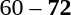<table style="text-align:center">
<tr>
<th width=200></th>
<th width=100></th>
<th width=200></th>
</tr>
<tr>
<td align=right></td>
<td>60 – <strong>72</strong></td>
<td align=left></td>
</tr>
</table>
